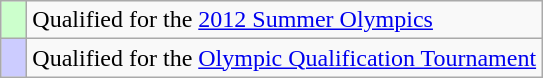<table class="wikitable" style="text-align: left;">
<tr>
<td width=10px bgcolor=#ccffcc></td>
<td>Qualified for the <a href='#'>2012 Summer Olympics</a></td>
</tr>
<tr>
<td width=10px bgcolor=#ccccff></td>
<td>Qualified for the <a href='#'>Olympic Qualification Tournament</a></td>
</tr>
</table>
